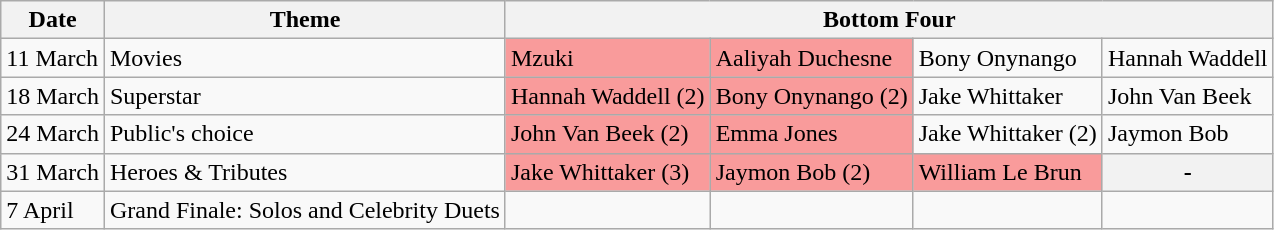<table class="wikitable">
<tr>
<th>Date</th>
<th>Theme</th>
<th colspan="4" style="text-align:center;">Bottom Four</th>
</tr>
<tr>
<td>11 March</td>
<td>Movies</td>
<td style="background:#f99b9b;">Mzuki</td>
<td style="background:#f99b9b;">Aaliyah Duchesne</td>
<td>Bony Onynango</td>
<td>Hannah Waddell</td>
</tr>
<tr>
<td>18 March</td>
<td>Superstar</td>
<td style="background:#f99b9b;">Hannah Waddell (2)</td>
<td style="background:#f99b9b;">Bony Onynango (2)</td>
<td>Jake Whittaker</td>
<td>John Van Beek</td>
</tr>
<tr>
<td>24 March</td>
<td>Public's choice</td>
<td style="background:#f99b9b;">John Van Beek (2)</td>
<td style="background:#f99b9b;">Emma Jones</td>
<td>Jake Whittaker (2)</td>
<td>Jaymon Bob</td>
</tr>
<tr>
<td>31 March</td>
<td>Heroes & Tributes</td>
<td style="background:#f99b9b;">Jake Whittaker (3)</td>
<td style="background:#f99b9b;">Jaymon Bob (2)</td>
<td style="background:#f99b9b;">William Le Brun</td>
<th>-</th>
</tr>
<tr>
<td>7 April</td>
<td>Grand Finale: Solos and Celebrity Duets</td>
<td></td>
<td></td>
<td></td>
<td></td>
</tr>
</table>
